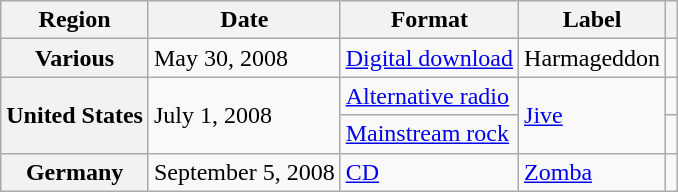<table class="wikitable plainrowheaders">
<tr>
<th scope="col">Region</th>
<th scope="col">Date</th>
<th scope="col">Format</th>
<th scope="col">Label</th>
<th scope="col"></th>
</tr>
<tr>
<th scope="row">Various</th>
<td>May 30, 2008</td>
<td><a href='#'>Digital download</a></td>
<td>Harmageddon</td>
<td align="center"></td>
</tr>
<tr>
<th scope="row" rowspan="2">United States</th>
<td rowspan="2">July 1, 2008</td>
<td><a href='#'>Alternative radio</a></td>
<td rowspan="2"><a href='#'>Jive</a></td>
<td align="center"></td>
</tr>
<tr>
<td><a href='#'>Mainstream rock</a></td>
<td align="center"></td>
</tr>
<tr>
<th scope="row">Germany</th>
<td>September 5, 2008</td>
<td><a href='#'>CD</a></td>
<td><a href='#'>Zomba</a></td>
<td align="center"></td>
</tr>
</table>
